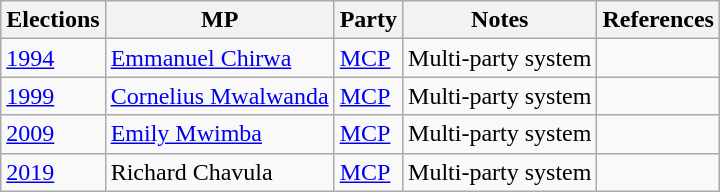<table class="wikitable">
<tr>
<th>Elections</th>
<th>MP</th>
<th>Party</th>
<th>Notes</th>
<th>References</th>
</tr>
<tr>
<td><a href='#'>1994</a></td>
<td><a href='#'>Emmanuel Chirwa</a></td>
<td><a href='#'>MCP</a></td>
<td>Multi-party system</td>
<td></td>
</tr>
<tr>
<td><a href='#'>1999</a></td>
<td><a href='#'>Cornelius Mwalwanda</a></td>
<td><a href='#'>MCP</a></td>
<td>Multi-party system</td>
<td></td>
</tr>
<tr>
<td><a href='#'>2009</a></td>
<td><a href='#'>Emily Mwimba</a></td>
<td><a href='#'>MCP</a></td>
<td>Multi-party system</td>
<td></td>
</tr>
<tr>
<td><a href='#'>2019</a></td>
<td>Richard Chavula</td>
<td><a href='#'>MCP</a></td>
<td>Multi-party system</td>
<td></td>
</tr>
</table>
